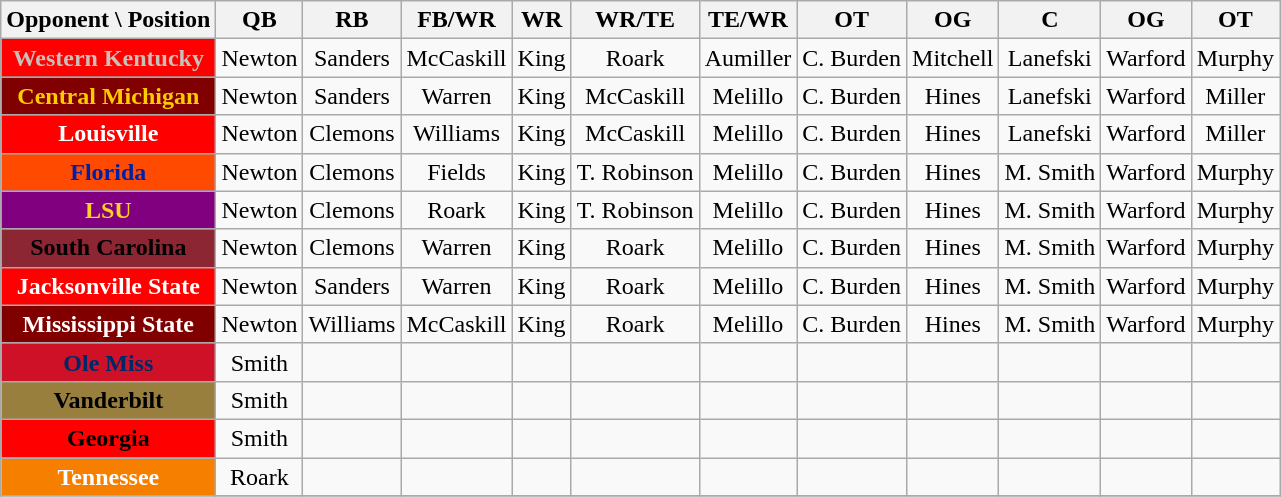<table class="wikitable" style="text-align: center;">
<tr>
<th>Opponent \ Position</th>
<th>QB</th>
<th>RB</th>
<th>FB/WR</th>
<th>WR</th>
<th>WR/TE</th>
<th>TE/WR</th>
<th>OT</th>
<th>OG</th>
<th>C</th>
<th>OG</th>
<th>OT</th>
</tr>
<tr>
<th style="background:red;color:#C9C0BB;">Western Kentucky</th>
<td>Newton</td>
<td>Sanders</td>
<td>McCaskill</td>
<td>King</td>
<td>Roark</td>
<td>Aumiller</td>
<td>C. Burden</td>
<td>Mitchell</td>
<td>Lanefski</td>
<td>Warford</td>
<td>Murphy</td>
</tr>
<tr>
<th style="background:Maroon;color:#FFCC00;">Central Michigan</th>
<td>Newton</td>
<td>Sanders</td>
<td>Warren</td>
<td>King</td>
<td>McCaskill</td>
<td>Melillo</td>
<td>C. Burden</td>
<td>Hines</td>
<td>Lanefski</td>
<td>Warford</td>
<td>Miller</td>
</tr>
<tr>
<th style="background:red;color:white;">Louisville</th>
<td>Newton</td>
<td>Clemons</td>
<td>Williams</td>
<td>King</td>
<td>McCaskill</td>
<td>Melillo</td>
<td>C. Burden</td>
<td>Hines</td>
<td>Lanefski</td>
<td>Warford</td>
<td>Miller</td>
</tr>
<tr>
<th style="background:#FF4A00;color:#0021A5;">Florida</th>
<td>Newton</td>
<td>Clemons</td>
<td>Fields</td>
<td>King</td>
<td>T. Robinson</td>
<td>Melillo</td>
<td>C. Burden</td>
<td>Hines</td>
<td>M. Smith</td>
<td>Warford</td>
<td>Murphy</td>
</tr>
<tr>
<th style="background:Purple;color:#FDD023;">LSU</th>
<td>Newton</td>
<td>Clemons</td>
<td>Roark</td>
<td>King</td>
<td>T. Robinson</td>
<td>Melillo</td>
<td>C. Burden</td>
<td>Hines</td>
<td>M. Smith</td>
<td>Warford</td>
<td>Murphy</td>
</tr>
<tr>
<th style="background:#8C2633;color:black;">South Carolina</th>
<td>Newton</td>
<td>Clemons</td>
<td>Warren</td>
<td>King</td>
<td>Roark</td>
<td>Melillo</td>
<td>C. Burden</td>
<td>Hines</td>
<td>M. Smith</td>
<td>Warford</td>
<td>Murphy</td>
</tr>
<tr>
<th style="background:Red;color:White;">Jacksonville State</th>
<td>Newton</td>
<td>Sanders</td>
<td>Warren</td>
<td>King</td>
<td>Roark</td>
<td>Melillo</td>
<td>C. Burden</td>
<td>Hines</td>
<td>M. Smith</td>
<td>Warford</td>
<td>Murphy</td>
</tr>
<tr>
<th style="background:#800000;color:white;">Mississippi State</th>
<td>Newton</td>
<td>Williams</td>
<td>McCaskill</td>
<td>King</td>
<td>Roark</td>
<td>Melillo</td>
<td>C. Burden</td>
<td>Hines</td>
<td>M. Smith</td>
<td>Warford</td>
<td>Murphy</td>
</tr>
<tr>
<th style="background:#CE1126;color:#002868;">Ole Miss</th>
<td>Smith</td>
<td></td>
<td></td>
<td></td>
<td></td>
<td></td>
<td></td>
<td></td>
<td></td>
<td></td>
<td></td>
</tr>
<tr>
<th style="background:#997F3D;color:black;">Vanderbilt</th>
<td>Smith</td>
<td></td>
<td></td>
<td></td>
<td></td>
<td></td>
<td></td>
<td></td>
<td></td>
<td></td>
<td></td>
</tr>
<tr>
<th style="background:#FF0000;color:black;">Georgia</th>
<td>Smith</td>
<td></td>
<td></td>
<td></td>
<td></td>
<td></td>
<td></td>
<td></td>
<td></td>
<td></td>
<td></td>
</tr>
<tr>
<th style="background:#f77f00;color:white;">Tennessee</th>
<td>Roark</td>
<td></td>
<td></td>
<td></td>
<td></td>
<td></td>
<td></td>
<td></td>
<td></td>
<td></td>
<td></td>
</tr>
<tr>
</tr>
</table>
